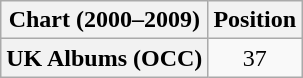<table class="wikitable plainrowheaders" style="text-align:center">
<tr>
<th>Chart (2000–2009)</th>
<th>Position</th>
</tr>
<tr>
<th scope="row">UK Albums (OCC)</th>
<td>37</td>
</tr>
</table>
